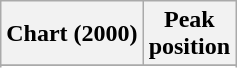<table class="wikitable plainrowheaders" style="text-align:center">
<tr>
<th scope="col">Chart (2000)</th>
<th scope="col">Peak<br> position</th>
</tr>
<tr>
</tr>
<tr>
</tr>
</table>
